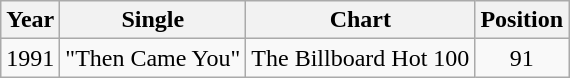<table Class = "wikitable">
<tr>
<th>Year</th>
<th>Single</th>
<th>Chart</th>
<th>Position</th>
</tr>
<tr>
<td>1991</td>
<td>"Then Came You"</td>
<td>The Billboard Hot 100</td>
<td align = "center">91</td>
</tr>
</table>
